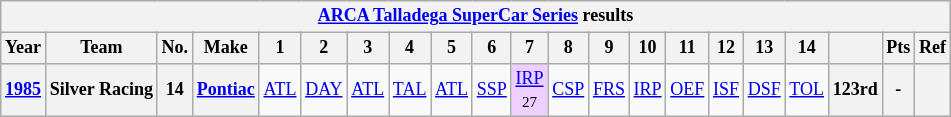<table class="wikitable" style="text-align:center; font-size:75%">
<tr>
<th colspan=45><a href='#'>ARCA Talladega SuperCar Series</a> results</th>
</tr>
<tr>
<th>Year</th>
<th>Team</th>
<th>No.</th>
<th>Make</th>
<th>1</th>
<th>2</th>
<th>3</th>
<th>4</th>
<th>5</th>
<th>6</th>
<th>7</th>
<th>8</th>
<th>9</th>
<th>10</th>
<th>11</th>
<th>12</th>
<th>13</th>
<th>14</th>
<th></th>
<th>Pts</th>
<th>Ref</th>
</tr>
<tr>
<th><a href='#'>1985</a></th>
<th>Silver Racing</th>
<th>14</th>
<th><a href='#'>Pontiac</a></th>
<td><a href='#'>ATL</a></td>
<td><a href='#'>DAY</a></td>
<td><a href='#'>ATL</a></td>
<td><a href='#'>TAL</a></td>
<td><a href='#'>ATL</a></td>
<td><a href='#'>SSP</a></td>
<td style="background:#EFCFFF;"><a href='#'>IRP</a><br><small>27</small></td>
<td><a href='#'>CSP</a></td>
<td><a href='#'>FRS</a></td>
<td><a href='#'>IRP</a></td>
<td><a href='#'>OEF</a></td>
<td><a href='#'>ISF</a></td>
<td><a href='#'>DSF</a></td>
<td><a href='#'>TOL</a></td>
<th>123rd</th>
<th>-</th>
<th></th>
</tr>
</table>
